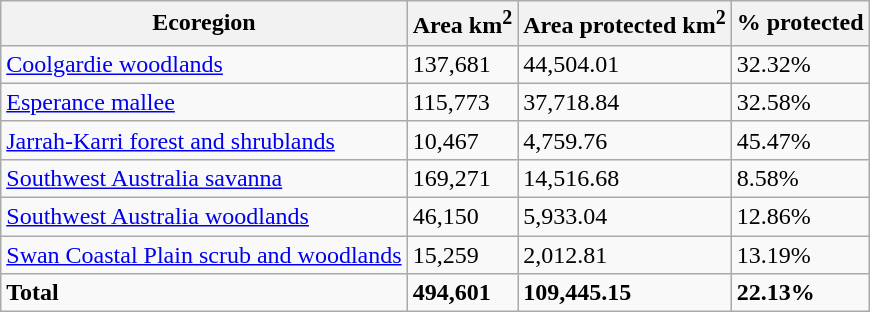<table class="wikitable">
<tr>
<th>Ecoregion</th>
<th>Area km<sup>2</sup></th>
<th>Area protected km<sup>2</sup></th>
<th>% protected</th>
</tr>
<tr>
<td><a href='#'>Coolgardie woodlands</a></td>
<td>137,681</td>
<td>44,504.01</td>
<td>32.32%</td>
</tr>
<tr>
<td><a href='#'>Esperance mallee</a></td>
<td>115,773</td>
<td>37,718.84</td>
<td>32.58%</td>
</tr>
<tr>
<td><a href='#'>Jarrah-Karri forest and shrublands</a></td>
<td>10,467</td>
<td>4,759.76</td>
<td>45.47%</td>
</tr>
<tr>
<td><a href='#'>Southwest Australia savanna</a></td>
<td>169,271</td>
<td>14,516.68</td>
<td>8.58%</td>
</tr>
<tr>
<td><a href='#'>Southwest Australia woodlands</a></td>
<td>46,150</td>
<td>5,933.04</td>
<td>12.86%</td>
</tr>
<tr>
<td><a href='#'>Swan Coastal Plain scrub and woodlands</a></td>
<td>15,259</td>
<td>2,012.81</td>
<td>13.19%</td>
</tr>
<tr>
<td><strong>Total</strong></td>
<td><strong>494,601</strong></td>
<td><strong>109,445.15</strong></td>
<td><strong>22.13%</strong></td>
</tr>
</table>
